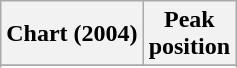<table class="wikitable plainrowheaders sortable">
<tr>
<th scope="col">Chart (2004)</th>
<th scope="col">Peak<br>position</th>
</tr>
<tr>
</tr>
<tr>
</tr>
<tr>
</tr>
<tr>
</tr>
<tr>
</tr>
</table>
